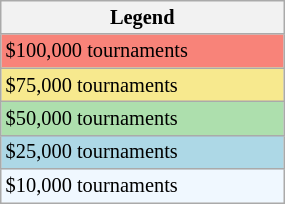<table class="wikitable" style="font-size:85%;" width=15%>
<tr>
<th>Legend</th>
</tr>
<tr bgcolor="#F88379">
<td>$100,000 tournaments</td>
</tr>
<tr bgcolor="#F7E98E">
<td>$75,000 tournaments</td>
</tr>
<tr bgcolor="#ADDFAD">
<td>$50,000 tournaments</td>
</tr>
<tr bgcolor=lightblue>
<td>$25,000 tournaments</td>
</tr>
<tr bgcolor="#f0f8ff">
<td>$10,000 tournaments</td>
</tr>
</table>
